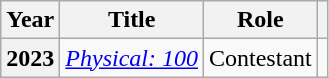<table class="wikitable sortable plainrowheaders">
<tr>
<th scope="col">Year</th>
<th scope="col">Title</th>
<th scope="col">Role</th>
<th scope="col" class="unsortable"></th>
</tr>
<tr>
<th scope="row">2023</th>
<td><em><a href='#'>Physical: 100</a></em></td>
<td>Contestant</td>
<td></td>
</tr>
</table>
